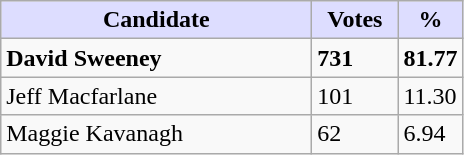<table class="wikitable">
<tr>
<th style="background:#ddf; width:200px;">Candidate</th>
<th style="background:#ddf; width:50px;">Votes</th>
<th style="background:#ddf; width:30px;">%</th>
</tr>
<tr>
<td><strong>David Sweeney</strong></td>
<td><strong>731</strong></td>
<td><strong>81.77</strong></td>
</tr>
<tr>
<td>Jeff Macfarlane</td>
<td>101</td>
<td>11.30</td>
</tr>
<tr>
<td>Maggie Kavanagh</td>
<td>62</td>
<td>6.94</td>
</tr>
</table>
